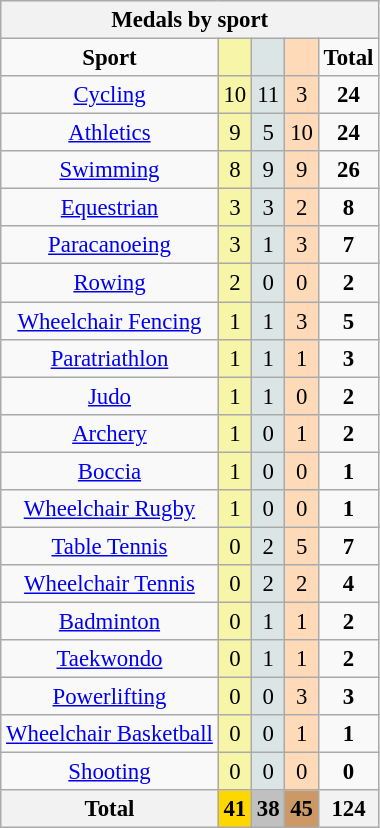<table class="wikitable" style="font-size:95%">
<tr style="background:#efefef;">
<th colspan=5>Medals by sport</th>
</tr>
<tr style="text-align:center;">
<td><strong>Sport</strong></td>
<td bgcolor=#f7f6a8></td>
<td bgcolor=#dce5e5></td>
<td bgcolor=#ffdab9></td>
<td><strong>Total</strong></td>
</tr>
<tr style="text-align:center;">
<td><a href='#'>Cycling</a></td>
<td style="background:#F7F6A8;">10</td>
<td style="background:#DCE5E5;">11</td>
<td style="background:#FFDAB9;">3</td>
<td><strong>24</strong></td>
</tr>
<tr style="text-align:center;">
<td><a href='#'>Athletics</a></td>
<td style="background:#F7F6A8;">9</td>
<td style="background:#DCE5E5;">5</td>
<td style="background:#FFDAB9;">10</td>
<td><strong>24</strong></td>
</tr>
<tr style="text-align:center;">
<td><a href='#'>Swimming</a></td>
<td style="background:#F7F6A8;">8</td>
<td style="background:#DCE5E5;">9</td>
<td style="background:#FFDAB9;">9</td>
<td><strong>26</strong></td>
</tr>
<tr style="text-align:center;">
<td><a href='#'>Equestrian</a></td>
<td style="background:#F7F6A8;">3</td>
<td style="background:#DCE5E5;">3</td>
<td style="background:#FFDAB9;">2</td>
<td><strong>8</strong></td>
</tr>
<tr style="text-align:center;">
<td><a href='#'>Paracanoeing</a></td>
<td style="background:#F7F6A8;">3</td>
<td style="background:#DCE5E5;">1</td>
<td style="background:#FFDAB9;">3</td>
<td><strong>7</strong></td>
</tr>
<tr style="text-align:center;">
<td><a href='#'>Rowing</a></td>
<td style="background:#F7F6A8;">2</td>
<td style="background:#DCE5E5;">0</td>
<td style="background:#FFDAB9;">0</td>
<td><strong>2</strong></td>
</tr>
<tr style="text-align:center;">
<td><a href='#'>Wheelchair Fencing</a></td>
<td style="background:#F7F6A8;">1</td>
<td style="background:#DCE5E5;">1</td>
<td style="background:#FFDAB9;">3</td>
<td><strong>5</strong></td>
</tr>
<tr style="text-align:center;">
<td><a href='#'>Paratriathlon</a></td>
<td style="background:#F7F6A8;">1</td>
<td style="background:#DCE5E5;">1</td>
<td style="background:#FFDAB9;">1</td>
<td><strong>3</strong></td>
</tr>
<tr style="text-align:center;">
<td><a href='#'>Judo</a></td>
<td style="background:#F7F6A8;">1</td>
<td style="background:#DCE5E5;">1</td>
<td style="background:#FFDAB9;">0</td>
<td><strong>2</strong></td>
</tr>
<tr style="text-align:center;">
<td><a href='#'>Archery</a></td>
<td style="background:#F7F6A8;">1</td>
<td style="background:#DCE5E5;">0</td>
<td style="background:#FFDAB9;">1</td>
<td><strong>2</strong></td>
</tr>
<tr style="text-align:center;">
<td><a href='#'>Boccia</a></td>
<td style="background:#F7F6A8;">1</td>
<td style="background:#DCE5E5;">0</td>
<td style="background:#FFDAB9;">0</td>
<td><strong>1</strong></td>
</tr>
<tr style="text-align:center;">
<td><a href='#'>Wheelchair Rugby</a></td>
<td style="background:#F7F6A8;">1</td>
<td style="background:#DCE5E5;">0</td>
<td style="background:#FFDAB9;">0</td>
<td><strong>1</strong></td>
</tr>
<tr style="text-align:center;">
<td><a href='#'>Table Tennis</a></td>
<td style="background:#F7F6A8;">0</td>
<td style="background:#DCE5E5;">2</td>
<td style="background:#FFDAB9;">5</td>
<td><strong>7</strong></td>
</tr>
<tr style="text-align:center;">
<td><a href='#'>Wheelchair Tennis</a></td>
<td style="background:#F7F6A8;">0</td>
<td style="background:#DCE5E5;">2</td>
<td style="background:#FFDAB9;">2</td>
<td><strong>4</strong></td>
</tr>
<tr style="text-align:center;">
<td><a href='#'>Badminton</a></td>
<td style="background:#F7F6A8;">0</td>
<td style="background:#DCE5E5;">1</td>
<td style="background:#FFDAB9;">1</td>
<td><strong>2</strong></td>
</tr>
<tr style="text-align:center;">
<td><a href='#'>Taekwondo</a></td>
<td style="background:#F7F6A8;">0</td>
<td style="background:#DCE5E5;">1</td>
<td style="background:#FFDAB9;">1</td>
<td><strong>2</strong></td>
</tr>
<tr style="text-align:center;">
<td><a href='#'>Powerlifting</a></td>
<td style="background:#F7F6A8;">0</td>
<td style="background:#DCE5E5;">0</td>
<td style="background:#FFDAB9;">3</td>
<td><strong>3</strong></td>
</tr>
<tr style="text-align:center;">
<td><a href='#'>Wheelchair Basketball</a></td>
<td style="background:#F7F6A8;">0</td>
<td style="background:#DCE5E5;">0</td>
<td style="background:#FFDAB9;">1</td>
<td><strong>1</strong></td>
</tr>
<tr style="text-align:center;">
<td><a href='#'>Shooting</a></td>
<td style="background:#F7F6A8;">0</td>
<td style="background:#DCE5E5;">0</td>
<td style="background:#FFDAB9;">0</td>
<td><strong>0</strong></td>
</tr>
<tr>
<th>Total</th>
<th style="background:gold;">41</th>
<th style="background:silver;">38</th>
<th style="background:#c96;">45</th>
<th>124</th>
</tr>
</table>
